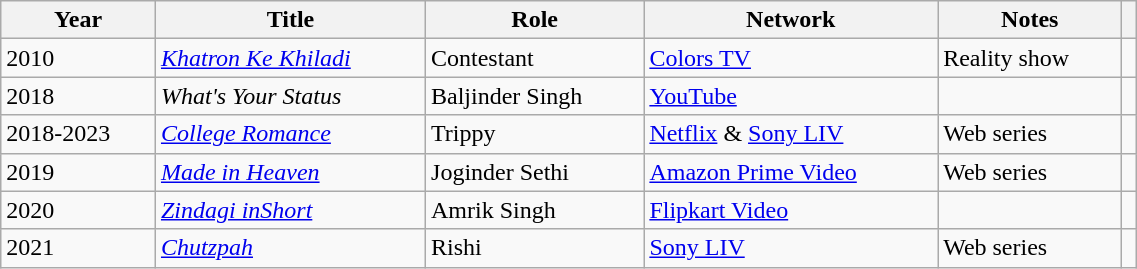<table class="wikitable plainrowheaders sortable" width=60%>
<tr>
<th scope="col">Year</th>
<th scope="col">Title</th>
<th scope="col">Role</th>
<th scope="col">Network</th>
<th scope="col" class="unsortable">Notes</th>
<th scope="col" class="unsortable"></th>
</tr>
<tr>
<td>2010</td>
<td><em><a href='#'>Khatron Ke Khiladi</a></em></td>
<td>Contestant</td>
<td><a href='#'>Colors TV</a></td>
<td>Reality show</td>
<td></td>
</tr>
<tr>
<td>2018</td>
<td><em>What's Your Status</em></td>
<td>Baljinder Singh</td>
<td><a href='#'>YouTube</a></td>
<td></td>
<td></td>
</tr>
<tr>
<td>2018-2023</td>
<td><em><a href='#'>College Romance</a></em></td>
<td>Trippy</td>
<td><a href='#'>Netflix</a> & <a href='#'>Sony LIV</a></td>
<td>Web series</td>
<td></td>
</tr>
<tr>
<td>2019</td>
<td><em><a href='#'>Made in Heaven</a></em></td>
<td>Joginder Sethi</td>
<td><a href='#'>Amazon Prime Video</a></td>
<td>Web series</td>
<td></td>
</tr>
<tr>
<td>2020</td>
<td><em><a href='#'>Zindagi inShort</a></em></td>
<td>Amrik Singh</td>
<td><a href='#'>Flipkart Video</a></td>
<td></td>
<td></td>
</tr>
<tr>
<td>2021</td>
<td><em><a href='#'>Chutzpah</a></em></td>
<td>Rishi</td>
<td><a href='#'>Sony LIV</a></td>
<td>Web series</td>
<td></td>
</tr>
</table>
